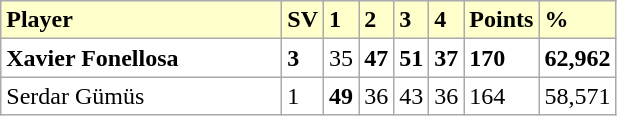<table class="wikitable">
<tr bgcolor="#ffffcc">
<td width=180><strong>Player</strong></td>
<td><strong>SV</strong></td>
<td><strong>1</strong></td>
<td><strong>2</strong></td>
<td><strong>3</strong></td>
<td><strong>4</strong></td>
<td><strong>Points</strong></td>
<td><strong>%</strong></td>
</tr>
<tr bgcolor="FFFFFF">
<td> <strong>Xavier Fonellosa</strong></td>
<td><strong>3</strong></td>
<td>35</td>
<td><strong>47</strong></td>
<td><strong>51</strong></td>
<td><strong>37</strong></td>
<td><strong>170</strong></td>
<td><strong>62,962</strong></td>
</tr>
<tr bgcolor="FFFFFF">
<td> Serdar Gümüs</td>
<td>1</td>
<td><strong>49</strong></td>
<td>36</td>
<td>43</td>
<td>36</td>
<td>164</td>
<td>58,571</td>
</tr>
</table>
